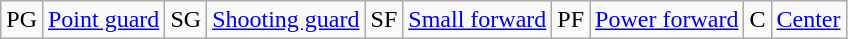<table class=wikitable>
<tr>
<td>PG</td>
<td><a href='#'>Point guard</a></td>
<td>SG</td>
<td><a href='#'>Shooting guard</a></td>
<td>SF</td>
<td><a href='#'>Small forward</a></td>
<td>PF</td>
<td><a href='#'>Power forward</a></td>
<td>C</td>
<td><a href='#'>Center</a></td>
</tr>
</table>
